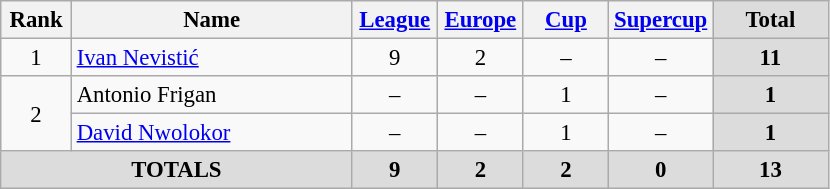<table class="wikitable" style="font-size: 95%; text-align: center;">
<tr>
<th width=40>Rank</th>
<th width=180>Name</th>
<th width=50><a href='#'>League</a></th>
<th width=50><a href='#'>Europe</a></th>
<th width=50><a href='#'>Cup</a></th>
<th width=50><a href='#'>Supercup</a></th>
<th width=70 style="background: #DCDCDC">Total</th>
</tr>
<tr>
<td rowspan=1>1</td>
<td style="text-align:left;"> <a href='#'>Ivan Nevistić</a></td>
<td>9</td>
<td>2</td>
<td>–</td>
<td>–</td>
<th style="background: #DCDCDC">11</th>
</tr>
<tr>
<td rowspan=2>2</td>
<td style="text-align:left;"> Antonio Frigan</td>
<td>–</td>
<td>–</td>
<td>1</td>
<td>–</td>
<th style="background: #DCDCDC">1</th>
</tr>
<tr>
<td style="text-align:left;"> <a href='#'>David Nwolokor</a></td>
<td>–</td>
<td>–</td>
<td>1</td>
<td>–</td>
<th style="background: #DCDCDC">1</th>
</tr>
<tr>
<th colspan="2" align="center" style="background: #DCDCDC">TOTALS</th>
<th style="background: #DCDCDC">9</th>
<th style="background: #DCDCDC">2</th>
<th style="background: #DCDCDC">2</th>
<th style="background: #DCDCDC">0</th>
<th style="background: #DCDCDC">13</th>
</tr>
</table>
